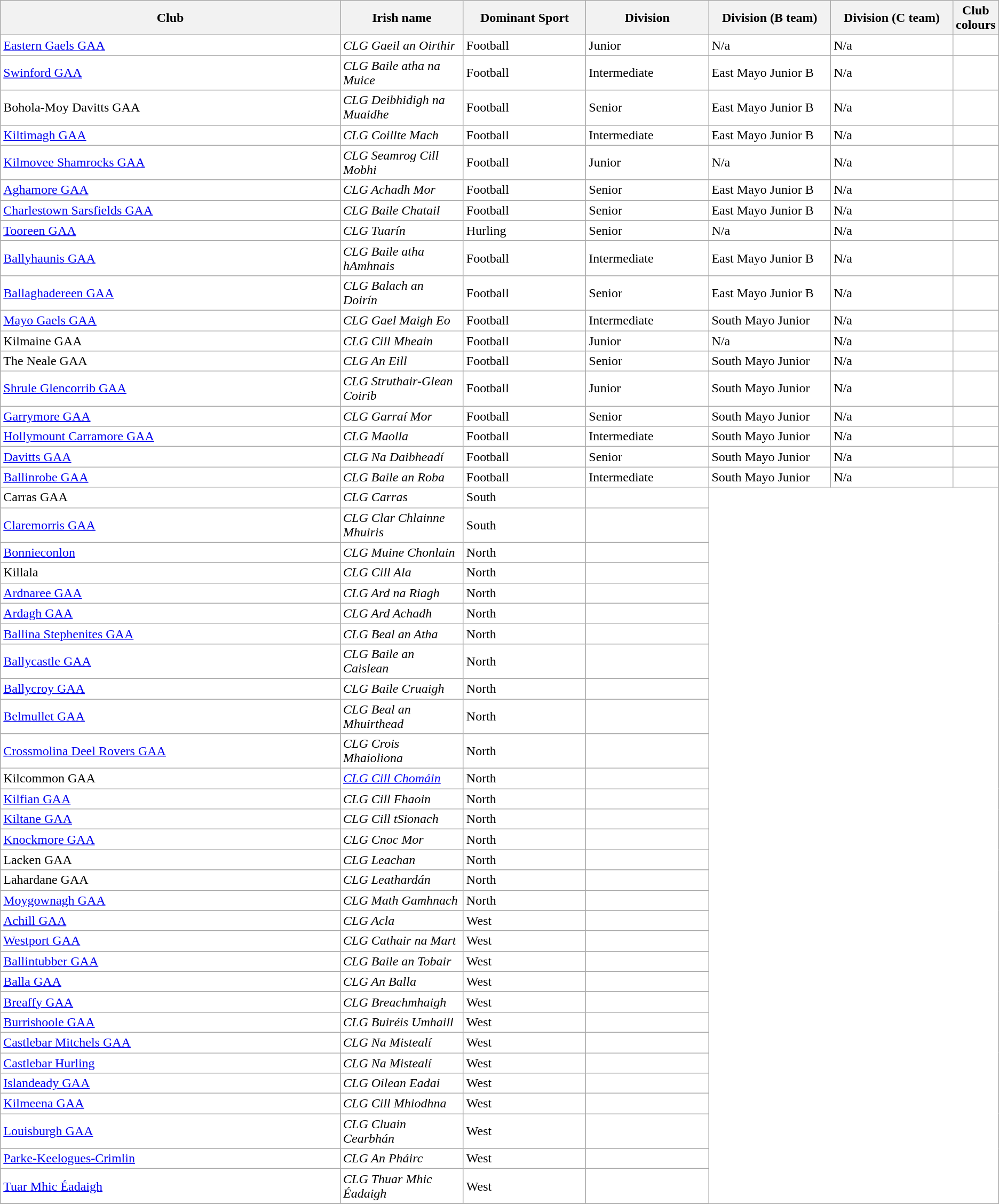<table class="sortable wikitable" style="background:white; text-align:left;">
<tr>
<th style="width:35%">Club</th>
<th style="width:12.5%;">Irish name</th>
<th style="width:12.5%;">Dominant Sport</th>
<th style="width:12.5%;">Division</th>
<th style="width:12.5%;">Division (B team)</th>
<th style="width:12.5%;">Division (C team)</th>
<th style="width:12.5%;">Club colours</th>
</tr>
<tr>
<td><a href='#'>Eastern Gaels GAA</a></td>
<td><em>CLG Gaeil an Oirthir</em></td>
<td>Football</td>
<td>Junior</td>
<td>N/a</td>
<td>N/a</td>
<td> </td>
</tr>
<tr>
<td><a href='#'>Swinford GAA</a></td>
<td><em>CLG Baile atha na Muice</em></td>
<td>Football</td>
<td>Intermediate</td>
<td>East Mayo Junior B</td>
<td>N/a</td>
<td> </td>
</tr>
<tr>
<td>Bohola-Moy Davitts GAA</td>
<td><em>CLG Deibhidigh na Muaidhe</em></td>
<td>Football</td>
<td>Senior</td>
<td>East Mayo Junior B</td>
<td>N/a</td>
<td> </td>
</tr>
<tr>
<td><a href='#'>Kiltimagh GAA</a></td>
<td><em>CLG Coillte Mach</em></td>
<td>Football</td>
<td>Intermediate</td>
<td>East Mayo Junior B</td>
<td>N/a</td>
<td> </td>
</tr>
<tr>
<td><a href='#'>Kilmovee Shamrocks GAA</a></td>
<td><em>CLG Seamrog Cill Mobhi</em></td>
<td>Football</td>
<td>Junior</td>
<td>N/a</td>
<td>N/a</td>
<td> </td>
</tr>
<tr>
<td><a href='#'>Aghamore GAA</a></td>
<td><em>CLG Achadh Mor</em></td>
<td>Football</td>
<td>Senior</td>
<td>East Mayo Junior B</td>
<td>N/a</td>
<td> </td>
</tr>
<tr>
<td><a href='#'>Charlestown Sarsfields GAA</a></td>
<td><em>CLG Baile Chatail</em></td>
<td>Football</td>
<td>Senior</td>
<td>East Mayo Junior B</td>
<td>N/a</td>
<td> </td>
</tr>
<tr>
<td><a href='#'>Tooreen GAA</a></td>
<td><em>CLG Tuarín</em></td>
<td>Hurling</td>
<td>Senior</td>
<td>N/a</td>
<td>N/a</td>
<td> </td>
</tr>
<tr>
<td><a href='#'>Ballyhaunis GAA</a></td>
<td><em>CLG Baile atha hAmhnais</em></td>
<td>Football</td>
<td>Intermediate</td>
<td>East Mayo Junior B</td>
<td>N/a</td>
<td> </td>
</tr>
<tr>
<td><a href='#'>Ballaghadereen GAA</a></td>
<td><em>CLG Balach an Doirín</em></td>
<td>Football</td>
<td>Senior</td>
<td>East Mayo Junior B</td>
<td>N/a</td>
<td> </td>
</tr>
<tr>
<td><a href='#'>Mayo Gaels GAA</a></td>
<td><em>CLG Gael Maigh Eo</em></td>
<td>Football</td>
<td>Intermediate</td>
<td>South Mayo Junior</td>
<td>N/a</td>
<td> </td>
</tr>
<tr>
<td>Kilmaine GAA</td>
<td><em>CLG Cill Mheain</em></td>
<td>Football</td>
<td>Junior</td>
<td>N/a</td>
<td>N/a</td>
<td> </td>
</tr>
<tr>
<td>The Neale GAA</td>
<td><em>CLG An Eill</em></td>
<td>Football</td>
<td>Senior</td>
<td>South Mayo Junior</td>
<td>N/a</td>
<td> </td>
</tr>
<tr>
<td><a href='#'>Shrule Glencorrib GAA</a></td>
<td><em>CLG Struthair-Glean Coirib</em></td>
<td>Football</td>
<td>Junior</td>
<td>South Mayo Junior</td>
<td>N/a</td>
<td> </td>
</tr>
<tr>
<td><a href='#'>Garrymore GAA</a></td>
<td><em>CLG Garraí Mor</em></td>
<td>Football</td>
<td>Senior</td>
<td>South Mayo Junior</td>
<td>N/a</td>
<td> </td>
</tr>
<tr>
<td><a href='#'>Hollymount Carramore GAA</a></td>
<td><em>CLG Maolla</em></td>
<td>Football</td>
<td>Intermediate</td>
<td>South Mayo Junior</td>
<td>N/a</td>
<td>  </td>
</tr>
<tr>
<td><a href='#'>Davitts GAA</a></td>
<td><em>CLG Na Daibheadí</em></td>
<td>Football</td>
<td>Senior</td>
<td>South Mayo Junior</td>
<td>N/a</td>
<td> </td>
</tr>
<tr>
<td><a href='#'>Ballinrobe GAA</a></td>
<td><em>CLG Baile an Roba</em></td>
<td>Football</td>
<td>Intermediate</td>
<td>South Mayo Junior</td>
<td>N/a</td>
<td> </td>
</tr>
<tr>
<td>Carras GAA</td>
<td><em>CLG Carras</em></td>
<td>South</td>
<td> </td>
</tr>
<tr>
<td><a href='#'>Claremorris GAA</a></td>
<td><em>CLG Clar Chlainne Mhuiris</em></td>
<td>South</td>
<td> </td>
</tr>
<tr>
<td><a href='#'>Bonnieconlon</a></td>
<td><em>CLG Muine Chonlain</em></td>
<td>North</td>
<td> </td>
</tr>
<tr>
<td>Killala</td>
<td><em>CLG Cill Ala</em></td>
<td>North</td>
<td> </td>
</tr>
<tr>
<td><a href='#'>Ardnaree GAA</a></td>
<td><em>CLG Ard na Riagh</em></td>
<td>North</td>
<td> </td>
</tr>
<tr>
<td><a href='#'>Ardagh GAA</a></td>
<td><em>CLG Ard Achadh</em></td>
<td>North</td>
<td> </td>
</tr>
<tr>
<td><a href='#'>Ballina Stephenites GAA</a></td>
<td><em>CLG Beal an Atha</em></td>
<td>North</td>
<td> </td>
</tr>
<tr>
<td><a href='#'>Ballycastle GAA</a></td>
<td><em>CLG Baile an Caislean</em></td>
<td>North</td>
<td> </td>
</tr>
<tr>
<td><a href='#'>Ballycroy GAA</a></td>
<td><em>CLG Baile Cruaigh</em></td>
<td>North</td>
<td> </td>
</tr>
<tr>
<td><a href='#'>Belmullet GAA</a></td>
<td><em>CLG Beal an Mhuirthead</em></td>
<td>North</td>
<td> </td>
</tr>
<tr>
<td><a href='#'>Crossmolina Deel Rovers GAA</a></td>
<td><em>CLG Crois Mhaioliona</em></td>
<td>North</td>
<td> </td>
</tr>
<tr>
<td>Kilcommon GAA</td>
<td><em><a href='#'>CLG Cill Chomáin</a></em></td>
<td>North</td>
<td> </td>
</tr>
<tr>
<td><a href='#'>Kilfian GAA</a></td>
<td><em>CLG Cill Fhaoin</em></td>
<td>North</td>
<td> </td>
</tr>
<tr>
<td><a href='#'>Kiltane GAA</a></td>
<td><em>CLG Cill tSionach</em></td>
<td>North</td>
<td> </td>
</tr>
<tr>
<td><a href='#'>Knockmore GAA</a></td>
<td><em>CLG Cnoc Mor</em></td>
<td>North</td>
<td> </td>
</tr>
<tr>
<td>Lacken GAA</td>
<td><em>CLG Leachan</em></td>
<td>North</td>
<td> </td>
</tr>
<tr>
<td>Lahardane GAA</td>
<td><em>CLG Leathardán</em></td>
<td>North</td>
<td> </td>
</tr>
<tr>
<td><a href='#'>Moygownagh GAA</a></td>
<td><em>CLG Math Gamhnach</em></td>
<td>North</td>
<td> </td>
</tr>
<tr>
<td><a href='#'>Achill GAA</a></td>
<td><em>CLG Acla</em></td>
<td>West</td>
<td> </td>
</tr>
<tr>
<td><a href='#'>Westport GAA</a></td>
<td><em>CLG Cathair na Mart</em></td>
<td>West</td>
<td> </td>
</tr>
<tr>
<td><a href='#'>Ballintubber GAA</a></td>
<td><em>CLG Baile an Tobair</em></td>
<td>West</td>
<td> </td>
</tr>
<tr>
<td><a href='#'>Balla GAA</a></td>
<td><em>CLG An Balla</em></td>
<td>West</td>
<td> </td>
</tr>
<tr>
<td><a href='#'>Breaffy GAA</a></td>
<td><em>CLG Breachmhaigh</em></td>
<td>West</td>
<td> </td>
</tr>
<tr>
<td><a href='#'>Burrishoole GAA</a></td>
<td><em>CLG Buiréis Umhaill</em></td>
<td>West</td>
<td> </td>
</tr>
<tr>
<td><a href='#'>Castlebar Mitchels GAA</a></td>
<td><em>CLG Na Mistealí</em></td>
<td>West</td>
<td> </td>
</tr>
<tr>
<td><a href='#'>Castlebar Hurling</a></td>
<td><em>CLG Na Mistealí</em></td>
<td>West</td>
<td> </td>
</tr>
<tr>
<td><a href='#'>Islandeady GAA</a></td>
<td><em>CLG Oilean Eadai</em></td>
<td>West</td>
<td> </td>
</tr>
<tr>
<td><a href='#'>Kilmeena GAA</a></td>
<td><em>CLG Cill Mhiodhna</em></td>
<td>West</td>
<td> </td>
</tr>
<tr>
<td><a href='#'>Louisburgh GAA</a></td>
<td><em>CLG Cluain Cearbhán</em></td>
<td>West</td>
<td> </td>
</tr>
<tr>
<td><a href='#'>Parke-Keelogues-Crimlin</a></td>
<td><em>CLG An Pháirc</em></td>
<td>West</td>
<td> </td>
</tr>
<tr>
<td><a href='#'>Tuar Mhic Éadaigh</a></td>
<td><em>CLG Thuar Mhic Éadaigh</em></td>
<td>West</td>
<td> </td>
</tr>
<tr>
</tr>
</table>
